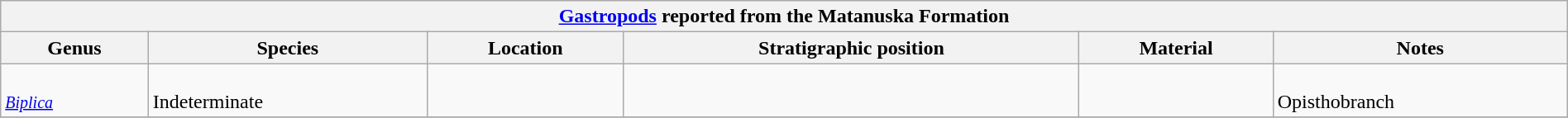<table class="wikitable" align="center" width="100%">
<tr>
<th colspan="7" align="center"><strong><a href='#'>Gastropods</a> reported from the Matanuska Formation</strong></th>
</tr>
<tr>
<th>Genus</th>
<th>Species</th>
<th>Location</th>
<th>Stratigraphic position</th>
<th>Material</th>
<th>Notes<br></th>
</tr>
<tr>
<td><br><small><em><a href='#'>Biplica</a></em></small></td>
<td><br>Indeterminate</td>
<td></td>
<td></td>
<td></td>
<td><br>Opisthobranch
</td>
</tr>
<tr>
</tr>
</table>
